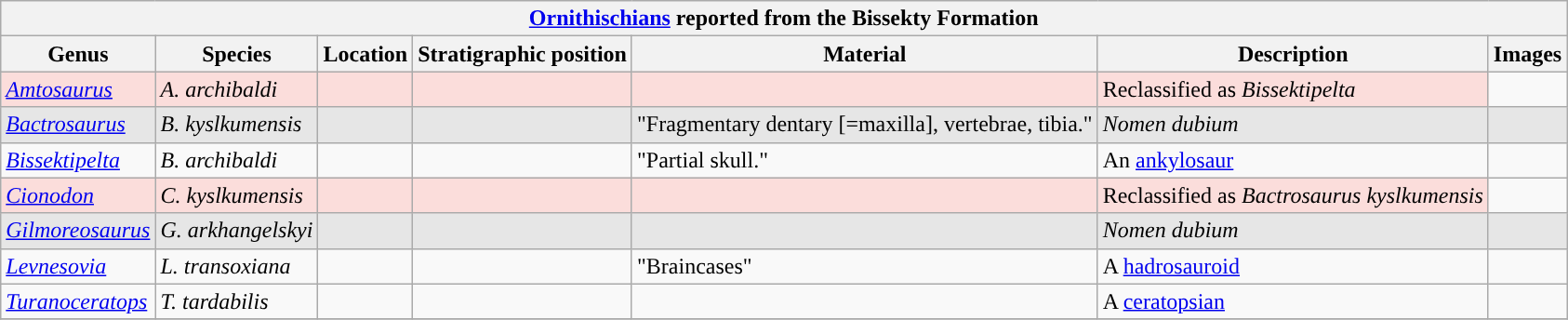<table class="wikitable" align="center">
<tr>
<th colspan="7" align="center"><strong><a href='#'>Ornithischians</a> reported from the Bissekty Formation</strong></th>
</tr>
<tr>
<th>Genus</th>
<th>Species</th>
<th>Location</th>
<th>Stratigraphic position</th>
<th>Material</th>
<th>Description</th>
<th>Images</th>
</tr>
<tr>
<td style="background:#fbdddb;"><em><a href='#'>Amtosaurus</a></em></td>
<td style="background:#fbdddb;"><em>A. archibaldi</em></td>
<td style="background:#fbdddb;"></td>
<td style="background:#fbdddb;"></td>
<td style="background:#fbdddb;"></td>
<td style="background:#fbdddb;">Reclassified as <em>Bissektipelta</em></td>
<td></td>
</tr>
<tr style="background:#E6E6E6;">
<td><em><a href='#'>Bactrosaurus</a></em></td>
<td><em>B. kyslkumensis</em></td>
<td></td>
<td></td>
<td>"Fragmentary dentary [=maxilla], vertebrae, tibia."</td>
<td><em>Nomen dubium</em></td>
<td></td>
</tr>
<tr>
<td><em><a href='#'>Bissektipelta</a></em></td>
<td><em>B. archibaldi</em></td>
<td></td>
<td></td>
<td>"Partial skull."</td>
<td>An <a href='#'>ankylosaur</a></td>
<td></td>
</tr>
<tr>
<td style="background:#fbdddb;"><em><a href='#'>Cionodon</a></em></td>
<td style="background:#fbdddb;"><em>C. kyslkumensis</em></td>
<td style="background:#fbdddb;"></td>
<td style="background:#fbdddb;"></td>
<td style="background:#fbdddb;"></td>
<td style="background:#fbdddb;">Reclassified as <em>Bactrosaurus kyslkumensis</em></td>
<td></td>
</tr>
<tr style="background:#E6E6E6;">
<td><em><a href='#'>Gilmoreosaurus</a></em></td>
<td><em>G. arkhangelskyi</em></td>
<td></td>
<td></td>
<td></td>
<td><em>Nomen dubium</em></td>
<td></td>
</tr>
<tr>
<td><em><a href='#'>Levnesovia</a></em></td>
<td><em>L. transoxiana</em></td>
<td></td>
<td></td>
<td>"Braincases"</td>
<td>A <a href='#'>hadrosauroid</a></td>
<td></td>
</tr>
<tr>
<td><em><a href='#'>Turanoceratops</a></em></td>
<td><em>T. tardabilis</em></td>
<td></td>
<td></td>
<td></td>
<td>A <a href='#'>ceratopsian</a></td>
<td></td>
</tr>
<tr>
</tr>
</table>
